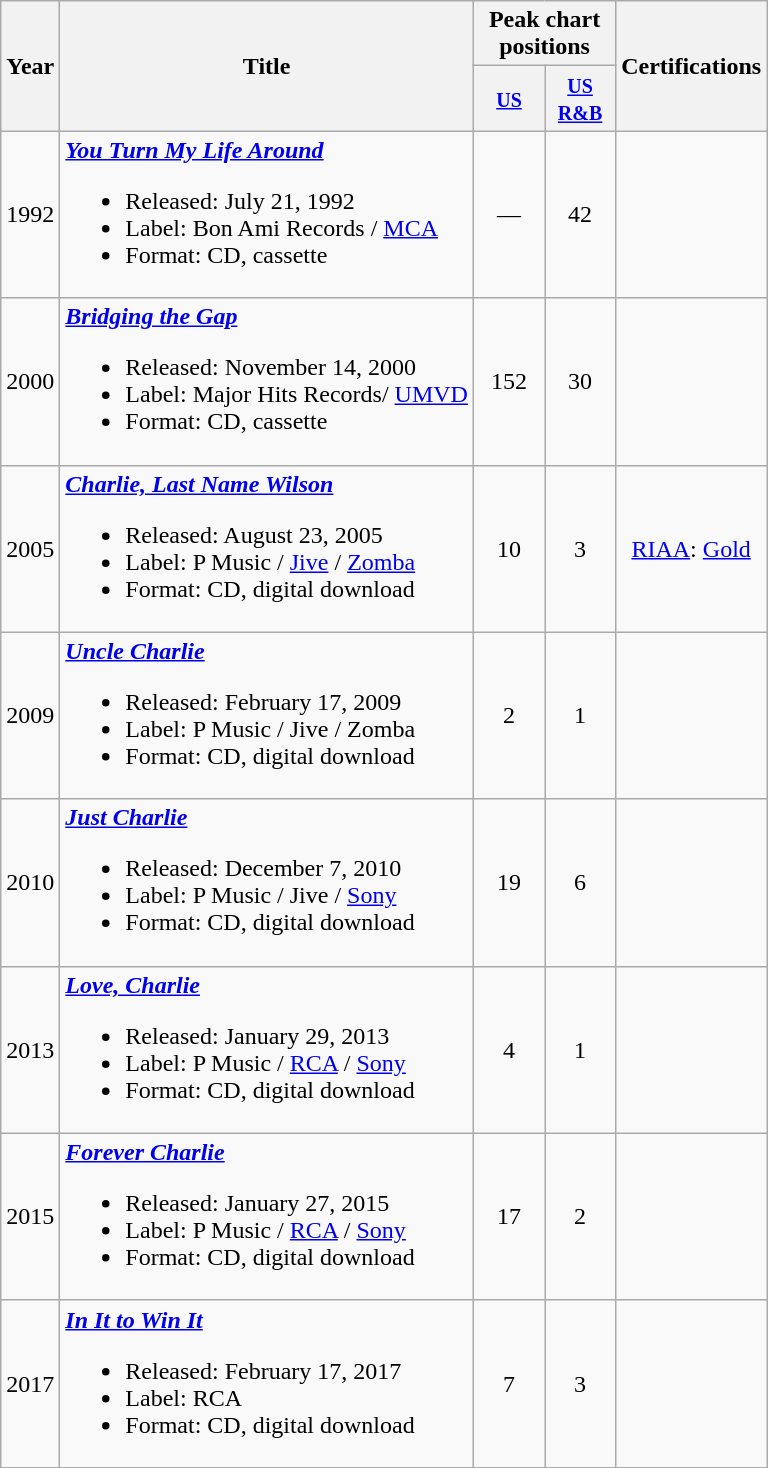<table class="wikitable">
<tr>
<th style="text-align:center;" rowspan="2">Year</th>
<th style="text-align:center;" rowspan="2">Title</th>
<th style="text-align:center;" colspan="2">Peak chart positions</th>
<th style="text-align:center;" rowspan="2">Certifications</th>
</tr>
<tr>
<th style="width:40px; text-align:center;"><small><a href='#'>US</a></small><br></th>
<th style="width:40px; text-align:center;"><small><a href='#'>US R&B</a></small><br></th>
</tr>
<tr>
<td style="text-align:center;">1992</td>
<td style="text-align:left"><strong><em><a href='#'>You Turn My Life Around</a></em></strong><br><ul><li>Released: July 21, 1992</li><li>Label: Bon Ami Records / <a href='#'>MCA</a></li><li>Format: CD, cassette</li></ul></td>
<td style="text-align:center;">—</td>
<td style="text-align:center;">42</td>
<td style="text-align:center;"></td>
</tr>
<tr>
<td>2000</td>
<td style="text-align:left"><strong><em><a href='#'>Bridging the Gap</a></em></strong><br><ul><li>Released: November 14, 2000</li><li>Label: Major Hits Records/ <a href='#'>UMVD</a></li><li>Format: CD, cassette</li></ul></td>
<td style="text-align:center;">152</td>
<td style="text-align:center;">30</td>
<td style="text-align:center;"></td>
</tr>
<tr>
<td>2005</td>
<td style="text-align:left"><strong><em><a href='#'>Charlie, Last Name Wilson</a></em></strong><br><ul><li>Released: August 23, 2005</li><li>Label: P Music / <a href='#'>Jive</a> / <a href='#'>Zomba</a></li><li>Format: CD, digital download</li></ul></td>
<td style="text-align:center;">10</td>
<td style="text-align:center;">3</td>
<td style="text-align:center;"><a href='#'>RIAA</a>: <a href='#'>Gold</a></td>
</tr>
<tr>
<td>2009</td>
<td style="text-align:left"><strong><em><a href='#'>Uncle Charlie</a></em></strong><br><ul><li>Released: February 17, 2009</li><li>Label: P Music / Jive / Zomba</li><li>Format: CD, digital download</li></ul></td>
<td style="text-align:center;">2</td>
<td style="text-align:center;">1</td>
<td style="text-align:center;"></td>
</tr>
<tr>
<td>2010</td>
<td style="text-align:left"><strong><em><a href='#'>Just Charlie</a></em></strong><br><ul><li>Released: December 7, 2010</li><li>Label: P Music / Jive / <a href='#'>Sony</a></li><li>Format: CD, digital download</li></ul></td>
<td style="text-align:center;">19</td>
<td style="text-align:center;">6</td>
<td style="text-align:center;"></td>
</tr>
<tr>
<td>2013</td>
<td style="text-align:left"><strong><em><a href='#'>Love, Charlie</a></em></strong><br><ul><li>Released: January 29, 2013</li><li>Label: P Music / <a href='#'>RCA</a> / <a href='#'>Sony</a></li><li>Format: CD, digital download</li></ul></td>
<td style="text-align:center;">4</td>
<td style="text-align:center;">1</td>
<td style="text-align:center;"></td>
</tr>
<tr>
<td>2015</td>
<td style="text-align:left"><strong><em><a href='#'>Forever Charlie</a></em></strong><br><ul><li>Released: January 27, 2015</li><li>Label: P Music / <a href='#'>RCA</a> / <a href='#'>Sony</a></li><li>Format: CD, digital download</li></ul></td>
<td style="text-align:center;">17</td>
<td style="text-align:center;">2</td>
<td style="text-align:center;"></td>
</tr>
<tr>
<td>2017</td>
<td style="text-align:left"><strong><em><a href='#'>In It to Win It</a></em></strong><br><ul><li>Released: February 17, 2017</li><li>Label: RCA</li><li>Format: CD, digital download</li></ul></td>
<td style="text-align:center;">7</td>
<td style="text-align:center;">3</td>
<td style="text-align:center;"></td>
</tr>
</table>
